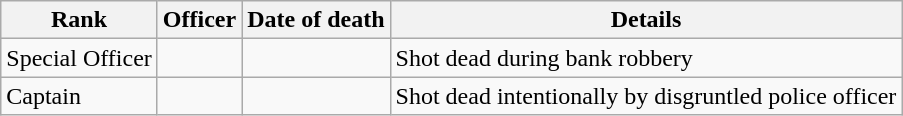<table class="wikitable">
<tr>
<th>Rank</th>
<th>Officer</th>
<th>Date of death</th>
<th>Details</th>
</tr>
<tr>
<td>Special Officer</td>
<td></td>
<td></td>
<td>Shot dead during bank robbery</td>
</tr>
<tr>
<td>Captain</td>
<td></td>
<td></td>
<td>Shot dead intentionally by disgruntled police officer</td>
</tr>
</table>
